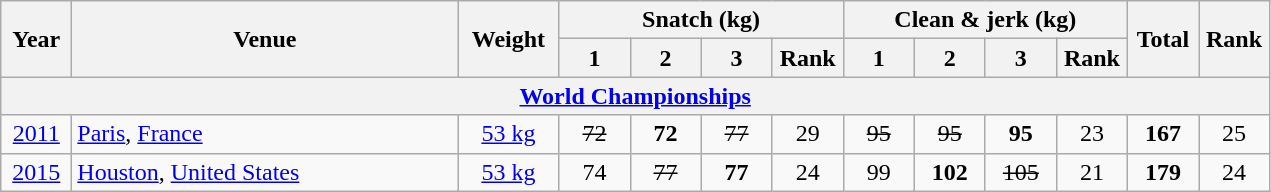<table class = "wikitable" style="text-align:center;">
<tr>
<th rowspan=2 width=40>Year</th>
<th rowspan=2 width=250>Venue</th>
<th rowspan=2 width=60>Weight</th>
<th colspan=4>Snatch (kg)</th>
<th colspan=4>Clean & jerk (kg)</th>
<th rowspan=2 width=40>Total</th>
<th rowspan=2 width=40>Rank</th>
</tr>
<tr>
<th width=40>1</th>
<th width=40>2</th>
<th width=40>3</th>
<th width=40>Rank</th>
<th width=40>1</th>
<th width=40>2</th>
<th width=40>3</th>
<th width=40>Rank</th>
</tr>
<tr>
<th colspan=13><a href='#'>World Championships</a></th>
</tr>
<tr>
<td><a href='#'>2011</a></td>
<td align=left> <a href='#'>Paris</a>, <a href='#'>France</a></td>
<td><a href='#'>53 kg</a></td>
<td><s> 72</s></td>
<td><strong>72</strong></td>
<td><s> 77</s></td>
<td>29</td>
<td><s> 95</s></td>
<td><s> 95</s></td>
<td><strong>95</strong></td>
<td>23</td>
<td><strong>167</strong></td>
<td>25</td>
</tr>
<tr>
<td><a href='#'>2015</a></td>
<td align=left> <a href='#'>Houston</a>, <a href='#'>United States</a></td>
<td><a href='#'>53 kg</a></td>
<td>74</td>
<td><s>77</s></td>
<td><strong>77</strong></td>
<td>24</td>
<td>99</td>
<td><strong>102</strong></td>
<td><s>105</s></td>
<td>21</td>
<td><strong>179</strong></td>
<td>24</td>
</tr>
</table>
